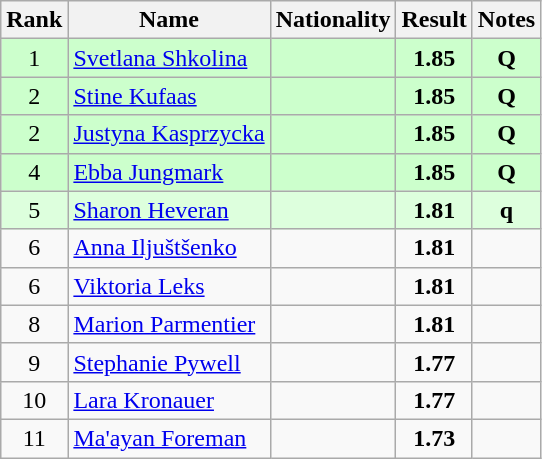<table class="wikitable sortable" style="text-align:center">
<tr>
<th>Rank</th>
<th>Name</th>
<th>Nationality</th>
<th>Result</th>
<th>Notes</th>
</tr>
<tr bgcolor=ccffcc>
<td>1</td>
<td align=left><a href='#'>Svetlana Shkolina</a></td>
<td align=left></td>
<td><strong>1.85</strong></td>
<td><strong>Q</strong></td>
</tr>
<tr bgcolor=ccffcc>
<td>2</td>
<td align=left><a href='#'>Stine Kufaas</a></td>
<td align=left></td>
<td><strong>1.85</strong></td>
<td><strong>Q</strong></td>
</tr>
<tr bgcolor=ccffcc>
<td>2</td>
<td align=left><a href='#'>Justyna Kasprzycka</a></td>
<td align=left></td>
<td><strong>1.85</strong></td>
<td><strong>Q</strong></td>
</tr>
<tr bgcolor=ccffcc>
<td>4</td>
<td align=left><a href='#'>Ebba Jungmark</a></td>
<td align=left></td>
<td><strong>1.85</strong></td>
<td><strong>Q</strong></td>
</tr>
<tr bgcolor=ddffdd>
<td>5</td>
<td align=left><a href='#'>Sharon Heveran</a></td>
<td align=left></td>
<td><strong>1.81</strong></td>
<td><strong>q</strong></td>
</tr>
<tr>
<td>6</td>
<td align=left><a href='#'>Anna Iljuštšenko</a></td>
<td align=left></td>
<td><strong>1.81</strong></td>
<td></td>
</tr>
<tr>
<td>6</td>
<td align=left><a href='#'>Viktoria Leks</a></td>
<td align=left></td>
<td><strong>1.81</strong></td>
<td></td>
</tr>
<tr>
<td>8</td>
<td align=left><a href='#'>Marion Parmentier</a></td>
<td align=left></td>
<td><strong>1.81</strong></td>
<td></td>
</tr>
<tr>
<td>9</td>
<td align=left><a href='#'>Stephanie Pywell</a></td>
<td align=left></td>
<td><strong>1.77</strong></td>
<td></td>
</tr>
<tr>
<td>10</td>
<td align=left><a href='#'>Lara Kronauer</a></td>
<td align=left></td>
<td><strong>1.77</strong></td>
<td></td>
</tr>
<tr>
<td>11</td>
<td align=left><a href='#'>Ma'ayan Foreman</a></td>
<td align=left></td>
<td><strong>1.73</strong></td>
<td></td>
</tr>
</table>
